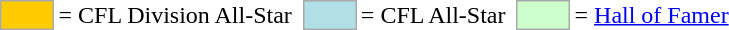<table>
<tr>
<td style="background-color:#FFCC00; border:1px solid #aaaaaa; width:2em;"></td>
<td>= CFL Division All-Star</td>
<td></td>
<td style="background-color:#B0E0E6; border:1px solid #aaaaaa; width:2em;"></td>
<td>= CFL All-Star</td>
<td></td>
<td style="background-color:#CCFFCC; border:1px solid #aaaaaa; width:2em;"></td>
<td>= <a href='#'>Hall of Famer</a></td>
</tr>
</table>
